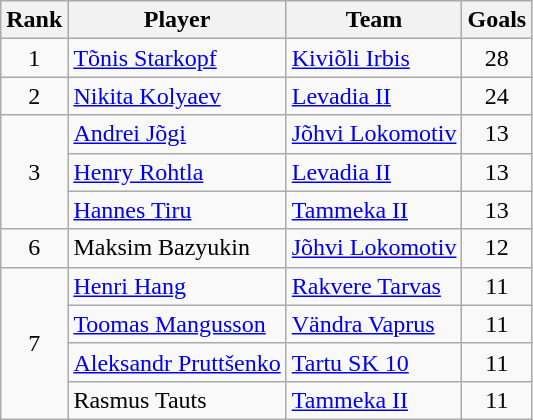<table class="wikitable" style="text-align:center">
<tr>
<th>Rank</th>
<th>Player</th>
<th>Team</th>
<th>Goals</th>
</tr>
<tr>
<td rowspan="1">1</td>
<td align="left"> <a href='#'>Tõnis Starkopf</a></td>
<td align="left"><a href='#'>Kiviõli Irbis</a></td>
<td align="center">28</td>
</tr>
<tr>
<td rowspan="1">2</td>
<td align="left"> <a href='#'>Nikita Kolyaev</a></td>
<td align="left"><a href='#'>Levadia II</a></td>
<td align="center">24</td>
</tr>
<tr>
<td rowspan="3">3</td>
<td align="left"> <a href='#'>Andrei Jõgi</a></td>
<td align="left"><a href='#'>Jõhvi Lokomotiv</a></td>
<td align="center">13</td>
</tr>
<tr>
<td align="left"> <a href='#'>Henry Rohtla</a></td>
<td align="left"><a href='#'>Levadia II</a></td>
<td align="center">13</td>
</tr>
<tr>
<td align="left"> <a href='#'>Hannes Tiru</a></td>
<td align="left"><a href='#'>Tammeka II</a></td>
<td align="center">13</td>
</tr>
<tr>
<td rowspan="1">6</td>
<td align="left"> Maksim Bazyukin</td>
<td align="left"><a href='#'>Jõhvi Lokomotiv</a></td>
<td align="center">12</td>
</tr>
<tr>
<td rowspan="4">7</td>
<td align="left"> <a href='#'>Henri Hang</a></td>
<td align="left"><a href='#'>Rakvere Tarvas</a></td>
<td align="center">11</td>
</tr>
<tr>
<td align="left"> <a href='#'>Toomas Mangusson</a></td>
<td align="left"><a href='#'>Vändra Vaprus</a></td>
<td align="center">11</td>
</tr>
<tr>
<td align="left"> <a href='#'>Aleksandr Pruttšenko</a></td>
<td align="left"><a href='#'>Tartu SK 10</a></td>
<td align="center">11</td>
</tr>
<tr>
<td align="left"> Rasmus Tauts</td>
<td align="left"><a href='#'>Tammeka II</a></td>
<td align="center">11</td>
</tr>
</table>
